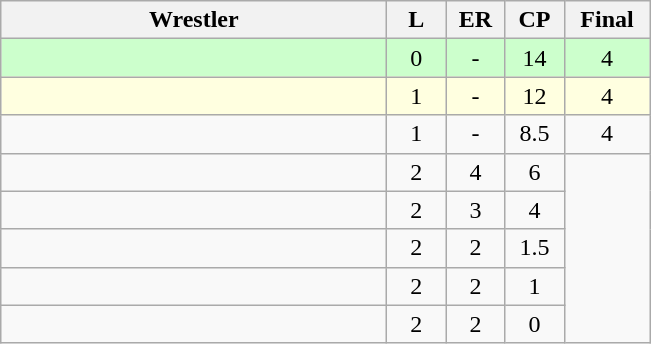<table class="wikitable" style="text-align: center;" |>
<tr>
<th width="250">Wrestler</th>
<th width="32">L</th>
<th width="32">ER</th>
<th width="32">CP</th>
<th width="50">Final</th>
</tr>
<tr bgcolor="ccffcc">
<td style="text-align:left;"></td>
<td>0</td>
<td>-</td>
<td>14</td>
<td>4</td>
</tr>
<tr bgcolor="lightyellow">
<td style="text-align:left;"></td>
<td>1</td>
<td>-</td>
<td>12</td>
<td>4</td>
</tr>
<tr>
<td style="text-align:left;"></td>
<td>1</td>
<td>-</td>
<td>8.5</td>
<td>4</td>
</tr>
<tr>
<td style="text-align:left;"></td>
<td>2</td>
<td>4</td>
<td>6</td>
</tr>
<tr>
<td style="text-align:left;"></td>
<td>2</td>
<td>3</td>
<td>4</td>
</tr>
<tr>
<td style="text-align:left;"></td>
<td>2</td>
<td>2</td>
<td>1.5</td>
</tr>
<tr>
<td style="text-align:left;"></td>
<td>2</td>
<td>2</td>
<td>1</td>
</tr>
<tr>
<td style="text-align:left;"></td>
<td>2</td>
<td>2</td>
<td>0</td>
</tr>
</table>
